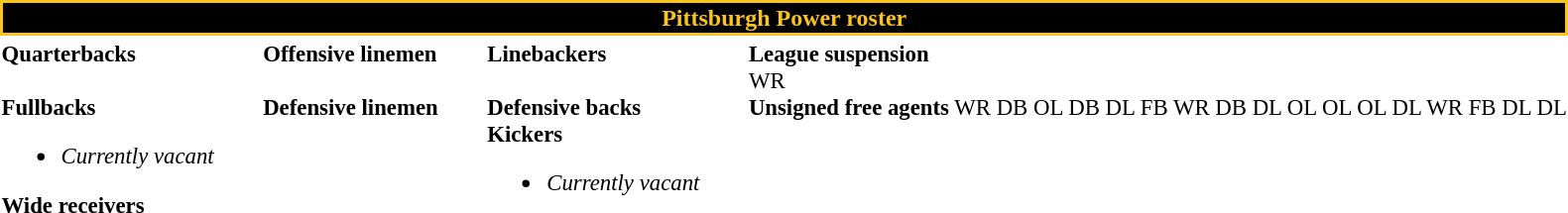<table class="toccolours" style="text-align: left;">
<tr>
<th colspan=7 style="text-align:center; color:#FAC419; background-color:black; border: 2px solid #FAC419;">Pittsburgh Power roster</th>
</tr>
<tr>
<td style="font-size: 95%;vertical-align:top;"><strong>Quarterbacks</strong><br>
<br><strong>Fullbacks</strong><ul><li><em>Currently vacant</em></li></ul><strong>Wide receivers</strong>



</td>
<td style="width: 25px;"></td>
<td style="font-size: 95%;vertical-align:top;"><strong>Offensive linemen</strong><br><br><strong>Defensive linemen</strong>




</td>
<td style="width: 25px;"></td>
<td style="font-size: 95%;vertical-align:top;"><strong>Linebackers</strong><br><br><strong>Defensive backs</strong>


<br><strong>Kickers</strong><ul><li><em>Currently vacant</em></li></ul></td>
<td style="width: 25px;"></td>
<td style="font-size: 95%;vertical-align:top;"><strong>League suspension</strong><br> WR<br><strong>Unsigned free agents</strong>
 WR
 DB
 OL
 DB
 DL
 FB
 WR
 DB
 DL
 OL
 OL
 OL
 
 DL

 WR

 FB

 DL
 DL
</td>
</tr>
<tr>
</tr>
</table>
